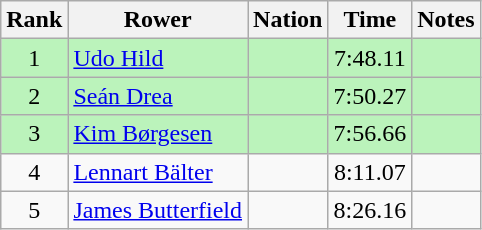<table class="wikitable sortable" style="text-align:center">
<tr>
<th>Rank</th>
<th>Rower</th>
<th>Nation</th>
<th>Time</th>
<th>Notes</th>
</tr>
<tr bgcolor=bbf3bb>
<td>1</td>
<td align=left><a href='#'>Udo Hild</a></td>
<td align=left></td>
<td>7:48.11</td>
<td></td>
</tr>
<tr bgcolor=bbf3bb>
<td>2</td>
<td align=left><a href='#'>Seán Drea</a></td>
<td align=left></td>
<td>7:50.27</td>
<td></td>
</tr>
<tr bgcolor=bbf3bb>
<td>3</td>
<td align=left><a href='#'>Kim Børgesen</a></td>
<td align=left></td>
<td>7:56.66</td>
<td></td>
</tr>
<tr>
<td>4</td>
<td align=left><a href='#'>Lennart Bälter</a></td>
<td align=left></td>
<td>8:11.07</td>
<td></td>
</tr>
<tr>
<td>5</td>
<td align=left><a href='#'>James Butterfield</a></td>
<td align=left></td>
<td>8:26.16</td>
<td></td>
</tr>
</table>
